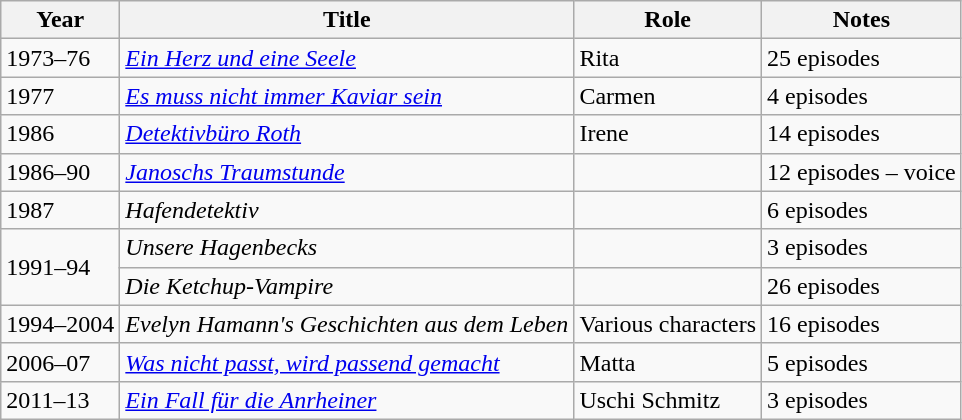<table class="wikitable sortable">
<tr>
<th>Year</th>
<th>Title</th>
<th>Role</th>
<th class="unsortable">Notes</th>
</tr>
<tr>
<td>1973–76</td>
<td><em><a href='#'>Ein Herz und eine Seele</a></em></td>
<td>Rita</td>
<td>25 episodes</td>
</tr>
<tr>
<td>1977</td>
<td><em><a href='#'>Es muss nicht immer Kaviar sein</a></em></td>
<td>Carmen</td>
<td>4 episodes</td>
</tr>
<tr>
<td>1986</td>
<td><em><a href='#'>Detektivbüro Roth</a></em></td>
<td>Irene</td>
<td>14 episodes</td>
</tr>
<tr>
<td>1986–90</td>
<td><em><a href='#'>Janoschs Traumstunde</a></em></td>
<td></td>
<td>12 episodes – voice</td>
</tr>
<tr>
<td>1987</td>
<td><em>Hafendetektiv</em></td>
<td></td>
<td>6 episodes</td>
</tr>
<tr>
<td rowspan=2>1991–94</td>
<td><em>Unsere Hagenbecks</em></td>
<td></td>
<td>3 episodes</td>
</tr>
<tr>
<td><em>Die Ketchup-Vampire</em></td>
<td></td>
<td>26 episodes</td>
</tr>
<tr>
<td>1994–2004</td>
<td><em>Evelyn Hamann's Geschichten aus dem Leben</em></td>
<td>Various characters</td>
<td>16 episodes</td>
</tr>
<tr>
<td>2006–07</td>
<td><em><a href='#'>Was nicht passt, wird passend gemacht</a></em></td>
<td>Matta</td>
<td>5 episodes</td>
</tr>
<tr>
<td>2011–13</td>
<td><em><a href='#'>Ein Fall für die Anrheiner</a></em></td>
<td>Uschi Schmitz</td>
<td>3 episodes</td>
</tr>
</table>
